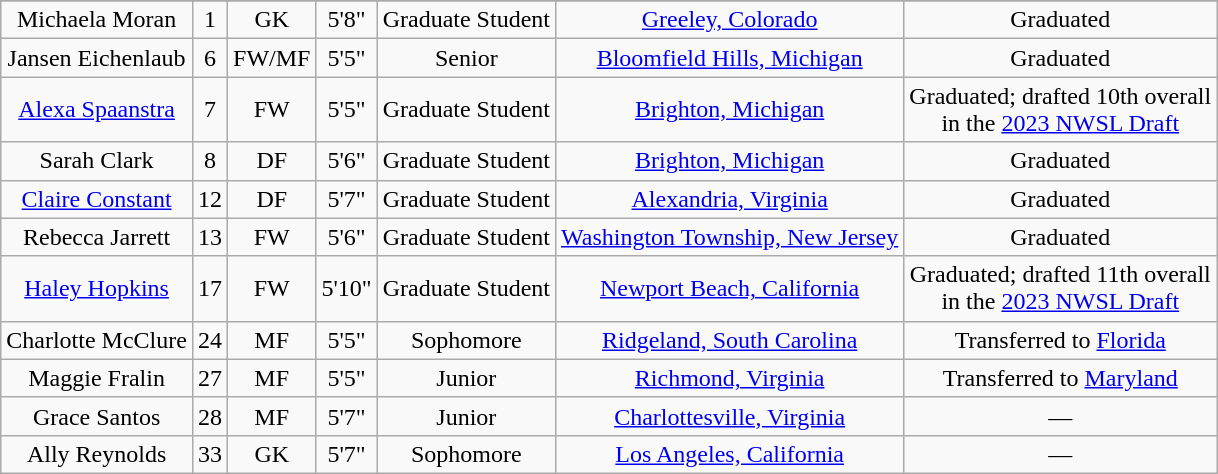<table class="wikitable sortable" style="text-align:center;" border="1">
<tr align=center>
</tr>
<tr>
<td>Michaela Moran</td>
<td>1</td>
<td>GK</td>
<td>5'8"</td>
<td>Graduate Student</td>
<td><a href='#'>Greeley, Colorado</a></td>
<td>Graduated</td>
</tr>
<tr>
<td>Jansen Eichenlaub</td>
<td>6</td>
<td>FW/MF</td>
<td>5'5"</td>
<td>Senior</td>
<td><a href='#'>Bloomfield Hills, Michigan</a></td>
<td>Graduated</td>
</tr>
<tr>
<td><a href='#'>Alexa Spaanstra</a></td>
<td>7</td>
<td>FW</td>
<td>5'5"</td>
<td>Graduate Student</td>
<td><a href='#'>Brighton, Michigan</a></td>
<td>Graduated; drafted 10th overall<br>in the <a href='#'>2023 NWSL Draft</a></td>
</tr>
<tr>
<td>Sarah Clark</td>
<td>8</td>
<td>DF</td>
<td>5'6"</td>
<td>Graduate Student</td>
<td><a href='#'>Brighton, Michigan</a></td>
<td>Graduated</td>
</tr>
<tr>
<td><a href='#'>Claire Constant</a></td>
<td>12</td>
<td>DF</td>
<td>5'7"</td>
<td>Graduate Student</td>
<td><a href='#'>Alexandria, Virginia</a></td>
<td>Graduated</td>
</tr>
<tr>
<td>Rebecca Jarrett</td>
<td>13</td>
<td>FW</td>
<td>5'6"</td>
<td>Graduate Student</td>
<td><a href='#'>Washington Township, New Jersey</a></td>
<td>Graduated</td>
</tr>
<tr>
<td><a href='#'>Haley Hopkins</a></td>
<td>17</td>
<td>FW</td>
<td>5'10"</td>
<td>Graduate Student</td>
<td><a href='#'>Newport Beach, California</a></td>
<td>Graduated; drafted 11th overall<br>in the <a href='#'>2023 NWSL Draft</a></td>
</tr>
<tr>
<td>Charlotte McClure</td>
<td>24</td>
<td>MF</td>
<td>5'5"</td>
<td>Sophomore</td>
<td><a href='#'>Ridgeland, South Carolina</a></td>
<td>Transferred to <a href='#'>Florida</a></td>
</tr>
<tr>
<td>Maggie Fralin</td>
<td>27</td>
<td>MF</td>
<td>5'5"</td>
<td>Junior</td>
<td><a href='#'>Richmond, Virginia</a></td>
<td>Transferred to <a href='#'>Maryland</a></td>
</tr>
<tr>
<td>Grace Santos</td>
<td>28</td>
<td>MF</td>
<td>5'7"</td>
<td>Junior</td>
<td><a href='#'>Charlottesville, Virginia</a></td>
<td>—</td>
</tr>
<tr>
<td>Ally Reynolds</td>
<td>33</td>
<td>GK</td>
<td>5'7"</td>
<td>Sophomore</td>
<td><a href='#'>Los Angeles, California</a></td>
<td>—</td>
</tr>
</table>
